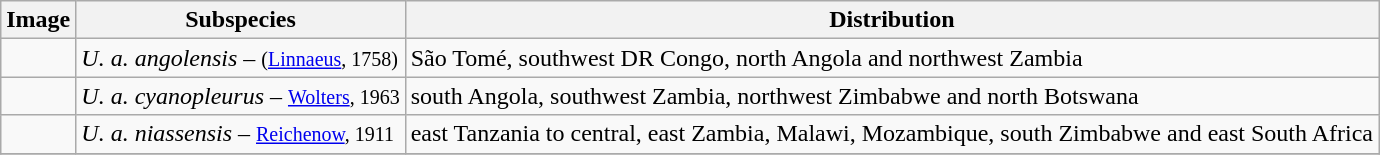<table class="wikitable ">
<tr>
<th>Image</th>
<th>Subspecies</th>
<th>Distribution</th>
</tr>
<tr>
<td></td>
<td><em>U. a. angolensis</em> – <small>(<a href='#'>Linnaeus</a>, 1758)</small></td>
<td>São Tomé, southwest DR Congo, north Angola and northwest Zambia</td>
</tr>
<tr>
<td></td>
<td><em>U. a. cyanopleurus</em> – <small> <a href='#'>Wolters</a>, 1963</small></td>
<td>south Angola, southwest Zambia, northwest Zimbabwe and north Botswana</td>
</tr>
<tr>
<td></td>
<td><em>U. a. niassensis</em> – <small><a href='#'>Reichenow</a>, 1911</small></td>
<td>east Tanzania to central, east Zambia, Malawi, Mozambique, south Zimbabwe and east South Africa</td>
</tr>
<tr>
</tr>
</table>
